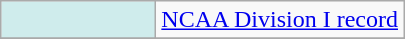<table class="wikitable">
<tr>
<td style="background-color:#CFECEC; width:6em"></td>
<td><a href='#'>NCAA Division I record</a></td>
</tr>
<tr>
</tr>
</table>
